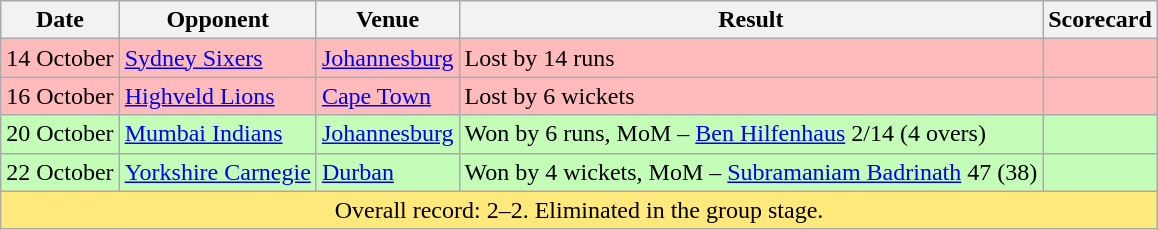<table class="wikitable sortable">
<tr>
<th>Date</th>
<th>Opponent</th>
<th>Venue</th>
<th>Result</th>
<th>Scorecard</th>
</tr>
<tr style="background:#fbb;">
<td>14 October</td>
<td><a href='#'>Sydney Sixers</a></td>
<td><a href='#'>Johannesburg</a></td>
<td>Lost by 14 runs</td>
<td><br></td>
</tr>
<tr style="background:#fbb;">
<td>16 October</td>
<td><a href='#'>Highveld Lions</a></td>
<td><a href='#'>Cape Town</a></td>
<td>Lost by 6 wickets</td>
<td></td>
</tr>
<tr style="background:#c3fdb8;">
<td>20 October</td>
<td><a href='#'>Mumbai Indians</a></td>
<td><a href='#'>Johannesburg</a></td>
<td>Won by 6 runs, MoM –  <a href='#'>Ben Hilfenhaus</a> 2/14 (4 overs)</td>
<td></td>
</tr>
<tr style="background:#c3fdb8;">
<td>22 October</td>
<td><a href='#'>Yorkshire Carnegie</a></td>
<td><a href='#'>Durban</a></td>
<td>Won by 4 wickets, MoM –  <a href='#'>Subramaniam Badrinath</a> 47 (38)</td>
<td></td>
</tr>
<tr style="background:#FFE87C;">
<td colspan="5" style="text-align:center;">Overall record: 2–2. Eliminated in the group stage.</td>
</tr>
</table>
